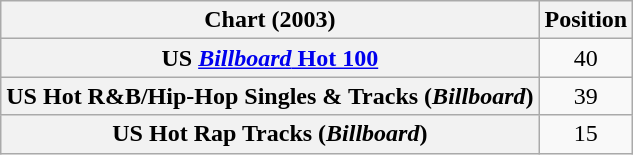<table class="wikitable sortable plainrowheaders" style="text-align:center">
<tr>
<th>Chart (2003)</th>
<th>Position</th>
</tr>
<tr>
<th scope="row">US <a href='#'><em>Billboard</em> Hot 100</a></th>
<td>40</td>
</tr>
<tr>
<th scope="row">US Hot R&B/Hip-Hop Singles & Tracks (<em>Billboard</em>)</th>
<td>39</td>
</tr>
<tr>
<th scope="row">US Hot Rap Tracks (<em>Billboard</em>)</th>
<td>15</td>
</tr>
</table>
